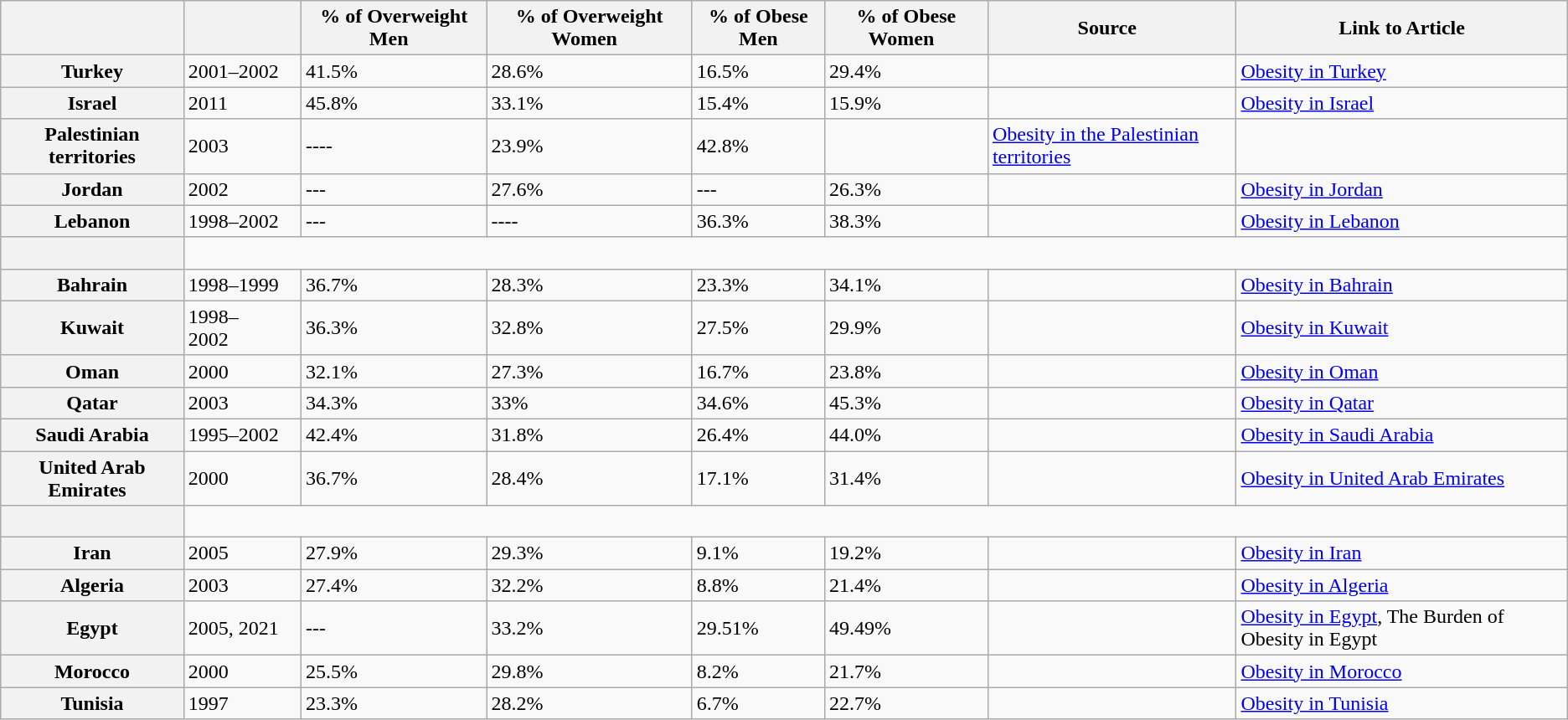<table class="wikitable"border="1">
<tr>
<th scope="col" align="left"></th>
<th scope="col" align="left"></th>
<th scope="col" align="left">% of Overweight Men  </th>
<th scope="col" align="left">% of Overweight Women  </th>
<th scope="col" align="left">% of Obese Men</th>
<th scope="col" align="left">% of Obese Women  </th>
<th scope="col" align="left">Source  </th>
<th scope="col" align="left">Link to Article</th>
</tr>
<tr>
<th scope="row">Turkey</th>
<td>2001–2002</td>
<td>41.5%</td>
<td>28.6%</td>
<td>16.5%</td>
<td>29.4%</td>
<td></td>
<td><a href='#'>Obesity in Turkey</a></td>
</tr>
<tr>
<th scope="row">Israel</th>
<td>2011</td>
<td>45.8%</td>
<td>33.1%</td>
<td>15.4%</td>
<td>15.9%</td>
<td></td>
<td><a href='#'>Obesity in Israel</a></td>
</tr>
<tr>
<th>Palestinian territories</th>
<td>2003</td>
<td>----</td>
<td>23.9%</td>
<td>42.8%</td>
<td></td>
<td><a href='#'>Obesity in the Palestinian territories</a></td>
<td></td>
</tr>
<tr>
<th scope="row">Jordan</th>
<td>2002</td>
<td>---</td>
<td>27.6%</td>
<td>---</td>
<td>26.3%</td>
<td></td>
<td><a href='#'>Obesity in Jordan</a></td>
</tr>
<tr>
<th scope="row">Lebanon</th>
<td>1998–2002</td>
<td>---</td>
<td>----</td>
<td>36.3%</td>
<td>38.3%</td>
<td></td>
<td><a href='#'>Obesity in Lebanon</a></td>
</tr>
<tr>
<th scope="row"> </th>
</tr>
<tr>
<th scope="row">Bahrain</th>
<td>1998–1999</td>
<td>36.7%</td>
<td>28.3%</td>
<td>23.3%</td>
<td>34.1%</td>
<td></td>
<td><a href='#'>Obesity in Bahrain</a></td>
</tr>
<tr>
<th scope="row">Kuwait</th>
<td>1998–2002      </td>
<td>36.3%</td>
<td>32.8%</td>
<td>27.5%</td>
<td>29.9%</td>
<td></td>
<td><a href='#'>Obesity in Kuwait</a></td>
</tr>
<tr>
<th scope="row">Oman</th>
<td>2000</td>
<td>32.1%</td>
<td>27.3%</td>
<td>16.7%</td>
<td>23.8%</td>
<td></td>
<td><a href='#'>Obesity in Oman</a></td>
</tr>
<tr>
<th scope="row">Qatar</th>
<td>2003</td>
<td>34.3%</td>
<td>33%</td>
<td>34.6%</td>
<td>45.3%</td>
<td></td>
<td><a href='#'>Obesity in Qatar</a></td>
</tr>
<tr>
<th scope="row">Saudi Arabia</th>
<td>1995–2002</td>
<td>42.4%</td>
<td>31.8%</td>
<td>26.4%</td>
<td>44.0%</td>
<td></td>
<td><a href='#'>Obesity in Saudi Arabia</a></td>
</tr>
<tr>
<th scope="row">United Arab Emirates  </th>
<td>2000</td>
<td>36.7%</td>
<td>28.4%</td>
<td>17.1%</td>
<td>31.4%</td>
<td></td>
<td><a href='#'>Obesity in United Arab Emirates</a></td>
</tr>
<tr>
<th scope="row"> </th>
</tr>
<tr>
<th scope="row">Iran</th>
<td>2005</td>
<td>27.9%</td>
<td>29.3%</td>
<td>9.1%</td>
<td>19.2%</td>
<td></td>
<td><a href='#'>Obesity in Iran</a></td>
</tr>
<tr>
<th scope="row">Algeria</th>
<td>2003</td>
<td>27.4%</td>
<td>32.2%</td>
<td>8.8%</td>
<td>21.4%</td>
<td></td>
<td><a href='#'>Obesity in Algeria</a></td>
</tr>
<tr>
<th scope="row">Egypt</th>
<td>2005, 2021</td>
<td>---</td>
<td>33.2%</td>
<td>29.51%</td>
<td>49.49%</td>
<td></td>
<td><a href='#'>Obesity in Egypt</a>, The Burden of Obesity in Egypt</td>
</tr>
<tr>
<th scope="row">Morocco</th>
<td>2000</td>
<td>25.5%</td>
<td>29.8%</td>
<td>8.2%</td>
<td>21.7%</td>
<td></td>
<td><a href='#'>Obesity in Morocco</a></td>
</tr>
<tr>
<th scope="row">Tunisia</th>
<td>1997</td>
<td>23.3%</td>
<td>28.2%</td>
<td>6.7%</td>
<td>22.7%</td>
<td></td>
<td><a href='#'>Obesity in Tunisia</a></td>
</tr>
</table>
